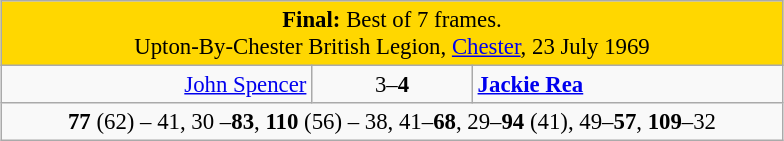<table class="wikitable" style="font-size: 95%; margin: 1em auto 1em auto;">
<tr>
<td colspan="3" align="center" bgcolor="#ffd700"><strong>Final:</strong> Best of 7 frames.<br>Upton-By-Chester British Legion, <a href='#'>Chester</a>, 23 July 1969</td>
</tr>
<tr>
<td width="200" align="right"><a href='#'>John Spencer</a> <br></td>
<td width="100" align="center">3–<strong>4</strong></td>
<td width="200"><strong><a href='#'>Jackie Rea</a></strong> <br></td>
</tr>
<tr>
<td colspan="3" align="center" style="font-size: 100%"><strong>77</strong> (62) – 41, 30 –<strong>83</strong>, <strong>110</strong> (56) – 38, 41–<strong>68</strong>, 29–<strong>94</strong> (41), 49–<strong>57</strong>, <strong>109</strong>–32</td>
</tr>
</table>
